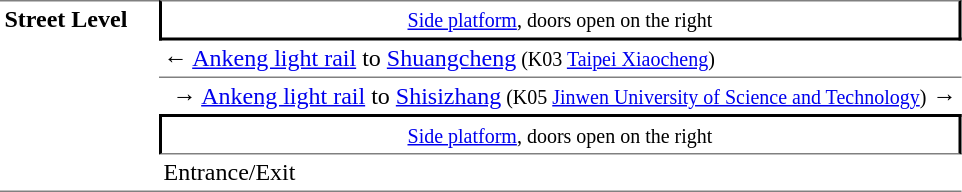<table cellspacing=0 cellpadding=3>
<tr>
<td rowspan="5" style="border-top:solid 1px gray;border-bottom:solid 1px gray;" width="100" valign="top"><strong>Street Level</strong></td>
<td style="border-right:solid 2px black;border-left:solid 2px black;border-bottom:solid 2px black;border-top:solid 1px gray" colspan=2 align=center><small><a href='#'>Side platform</a>, doors open on the right</small></td>
</tr>
<tr>
<td colspan="2" style="border-bottom:solid 1px gray;" width="100">←  <a href='#'>Ankeng light rail</a> to <a href='#'>Shuangcheng</a><small> (K03 <a href='#'>Taipei Xiaocheng</a>)</small></td>
</tr>
<tr>
<td></td>
<td><span>→</span>  <a href='#'>Ankeng light rail</a> to <a href='#'>Shisizhang</a><small> (K05 <a href='#'>Jinwen University of Science and Technology</a>)</small> →</td>
</tr>
<tr>
<td style="border-top:solid 2px black;border-right:solid 2px black;border-left:solid 2px black;border-bottom:solid 1px gray;" colspan=2 align=center><small><a href='#'>Side platform</a>, doors open on the right</small></td>
</tr>
<tr>
<td colspan="2" style="border-bottom:solid 1px gray;" valign="top">Entrance/Exit</td>
</tr>
</table>
